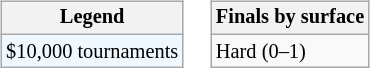<table>
<tr valign=top>
<td><br><table class=wikitable style="font-size:85%">
<tr>
<th>Legend</th>
</tr>
<tr style="background:#f0f8ff;">
<td>$10,000 tournaments</td>
</tr>
</table>
</td>
<td><br><table class=wikitable style="font-size:85%">
<tr>
<th>Finals by surface</th>
</tr>
<tr>
<td>Hard (0–1)</td>
</tr>
</table>
</td>
</tr>
</table>
